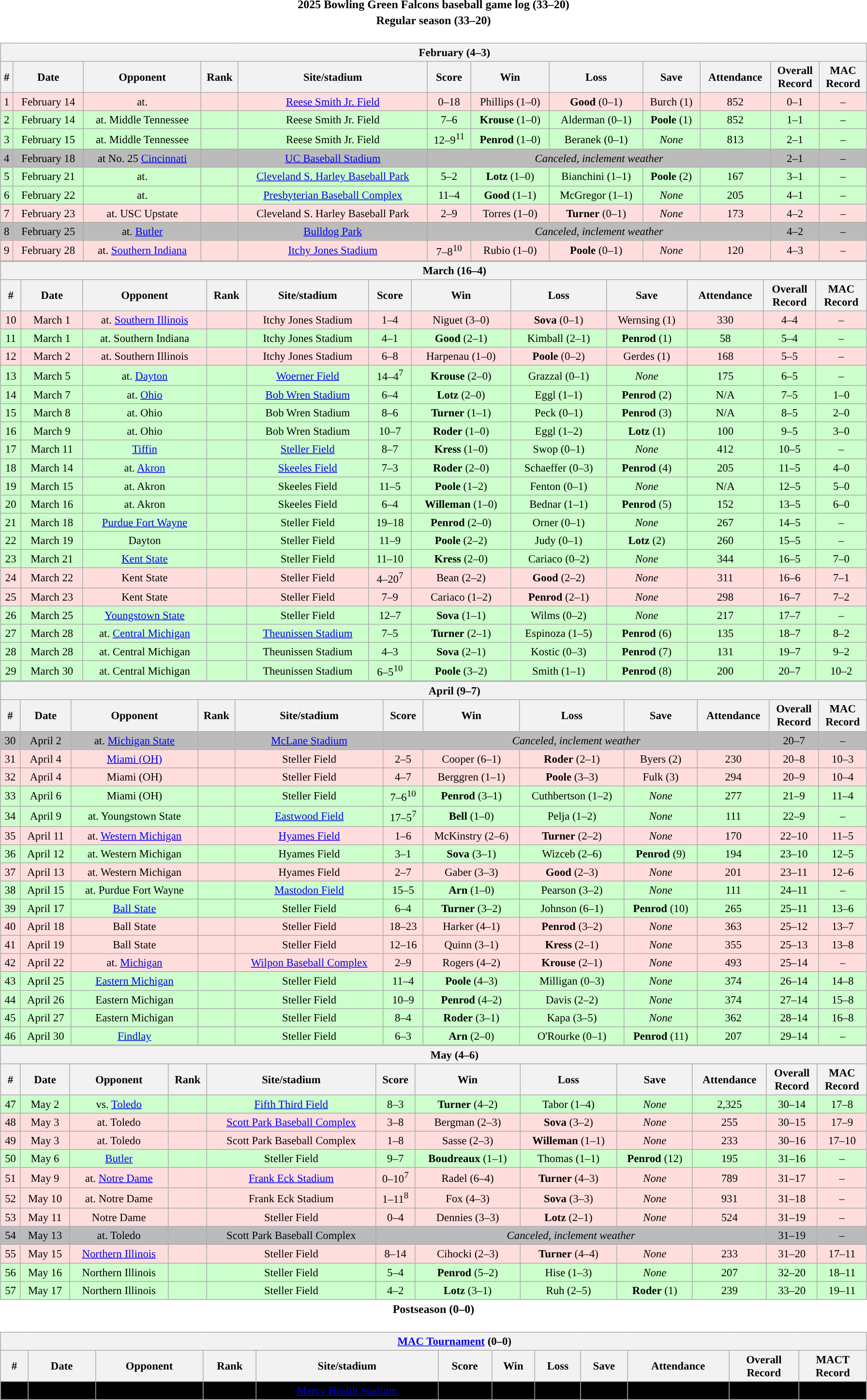<table class="toccolours" width=95% style="clear:both; margin:1.5em auto; text-align:center;">
<tr>
<th colspan=2>2025 Bowling Green Falcons baseball game log (33–20)</th>
</tr>
<tr>
<th colspan=2>Regular season (33–20)</th>
</tr>
<tr valign="top">
<td><br><table class="wikitable collapsible collapsed" style="margin:auto; width:100%; text-align:center; font-size:95%">
<tr>
<th colspan=12 style="padding-left:4em;">February (4–3)</th>
</tr>
<tr>
<th>#</th>
<th>Date</th>
<th>Opponent</th>
<th>Rank</th>
<th>Site/stadium</th>
<th>Score</th>
<th>Win</th>
<th>Loss</th>
<th>Save</th>
<th>Attendance</th>
<th>Overall<br>Record</th>
<th>MAC<br>Record</th>
</tr>
<tr align="center" bgcolor="#ffdddd">
<td>1</td>
<td>February 14</td>
<td>at. </td>
<td></td>
<td><a href='#'>Reese Smith Jr. Field</a></td>
<td>0–18</td>
<td>Phillips (1–0)</td>
<td><strong>Good</strong> (0–1)</td>
<td>Burch (1)</td>
<td>852</td>
<td>0–1</td>
<td>–</td>
</tr>
<tr align="center" bgcolor="#ccffcc">
<td>2</td>
<td>February 14</td>
<td>at. Middle Tennessee</td>
<td></td>
<td>Reese Smith Jr. Field</td>
<td>7–6</td>
<td><strong>Krouse</strong> (1–0)</td>
<td>Alderman (0–1)</td>
<td><strong>Poole</strong> (1)</td>
<td>852</td>
<td>1–1</td>
<td>–</td>
</tr>
<tr align="center" bgcolor="#ccffcc">
<td>3</td>
<td>February 15</td>
<td>at. Middle Tennessee</td>
<td></td>
<td>Reese Smith Jr. Field</td>
<td>12–9<sup>11</sup></td>
<td><strong>Penrod</strong> (1–0)</td>
<td>Beranek (0–1)</td>
<td><em>None</em></td>
<td>813</td>
<td>2–1</td>
<td>–</td>
</tr>
<tr align="center" bgcolor=#bbbbbb>
<td>4</td>
<td>February 18</td>
<td>at No. 25 <a href='#'>Cincinnati</a></td>
<td></td>
<td><a href='#'>UC Baseball Stadium</a></td>
<td colspan=5><em>Canceled, inclement weather</em></td>
<td>2–1</td>
<td>–</td>
</tr>
<tr align="center" bgcolor="#ccffcc">
<td>5</td>
<td>February 21</td>
<td>at. </td>
<td></td>
<td><a href='#'>Cleveland S. Harley Baseball Park</a></td>
<td>5–2</td>
<td><strong>Lotz</strong> (1–0)</td>
<td>Bianchini (1–1)</td>
<td><strong>Poole</strong> (2)</td>
<td>167</td>
<td>3–1</td>
<td>–</td>
</tr>
<tr align="center" bgcolor="#ccffcc">
<td>6</td>
<td>February 22</td>
<td>at. </td>
<td></td>
<td><a href='#'>Presbyterian Baseball Complex</a></td>
<td>11–4</td>
<td><strong>Good</strong> (1–1)</td>
<td>McGregor (1–1)</td>
<td><em>None</em></td>
<td>205</td>
<td>4–1</td>
<td>–</td>
</tr>
<tr align="center" bgcolor="#ffdddd">
<td>7</td>
<td>February 23</td>
<td>at. USC Upstate</td>
<td></td>
<td>Cleveland S. Harley Baseball Park</td>
<td>2–9</td>
<td>Torres (1–0)</td>
<td><strong>Turner</strong> (0–1)</td>
<td><em>None</em></td>
<td>173</td>
<td>4–2</td>
<td>–</td>
</tr>
<tr align="center" bgcolor=#bbbbbb>
<td>8</td>
<td>February 25</td>
<td>at. <a href='#'>Butler</a></td>
<td></td>
<td><a href='#'>Bulldog Park</a></td>
<td colspan=5><em>Canceled, inclement weather</em></td>
<td>4–2</td>
<td>–</td>
</tr>
<tr align="center" bgcolor="#ffdddd">
<td>9</td>
<td>February 28</td>
<td>at. <a href='#'>Southern Indiana</a></td>
<td></td>
<td><a href='#'>Itchy Jones Stadium</a></td>
<td>7–8<sup>10</sup></td>
<td>Rubio (1–0)</td>
<td><strong>Poole</strong> (0–1)</td>
<td><em>None</em></td>
<td>120</td>
<td>4–3</td>
<td>–</td>
</tr>
</table>
<table class="wikitable collapsible collapsed" style="margin:auto; width:100%; text-align:center; font-size:95%">
<tr>
<th colspan=12 style="padding-left:4em;">March (16–4)</th>
</tr>
<tr>
<th>#</th>
<th>Date</th>
<th>Opponent</th>
<th>Rank</th>
<th>Site/stadium</th>
<th>Score</th>
<th>Win</th>
<th>Loss</th>
<th>Save</th>
<th>Attendance</th>
<th>Overall<br>Record</th>
<th>MAC<br>Record</th>
</tr>
<tr align="center" bgcolor="#ffdddd">
<td>10</td>
<td>March 1</td>
<td>at. <a href='#'>Southern Illinois</a></td>
<td></td>
<td>Itchy Jones Stadium</td>
<td>1–4</td>
<td>Niguet (3–0)</td>
<td><strong>Sova</strong> (0–1)</td>
<td>Wernsing (1)</td>
<td>330</td>
<td>4–4</td>
<td>–</td>
</tr>
<tr align="center" bgcolor="#ccffcc">
<td>11</td>
<td>March 1</td>
<td>at. Southern Indiana</td>
<td></td>
<td>Itchy Jones Stadium</td>
<td>4–1</td>
<td><strong>Good</strong> (2–1)</td>
<td>Kimball (2–1)</td>
<td><strong>Penrod</strong> (1)</td>
<td>58</td>
<td>5–4</td>
<td>–</td>
</tr>
<tr align="center" bgcolor="#ffdddd">
<td>12</td>
<td>March 2</td>
<td>at. Southern Illinois</td>
<td></td>
<td>Itchy Jones Stadium</td>
<td>6–8</td>
<td>Harpenau (1–0)</td>
<td><strong>Poole</strong> (0–2)</td>
<td>Gerdes (1)</td>
<td>168</td>
<td>5–5</td>
<td>–</td>
</tr>
<tr align="center" bgcolor="#ccffcc">
<td>13</td>
<td>March 5</td>
<td>at. <a href='#'>Dayton</a></td>
<td></td>
<td><a href='#'>Woerner Field</a></td>
<td>14–4<sup>7</sup></td>
<td><strong>Krouse</strong> (2–0)</td>
<td>Grazzal (0–1)</td>
<td><em>None</em></td>
<td>175</td>
<td>6–5</td>
<td>–</td>
</tr>
<tr align="center" bgcolor="#ccffcc">
<td>14</td>
<td>March 7</td>
<td>at. <a href='#'>Ohio</a></td>
<td></td>
<td><a href='#'>Bob Wren Stadium</a></td>
<td>6–4</td>
<td><strong>Lotz</strong> (2–0)</td>
<td>Eggl (1–1)</td>
<td><strong>Penrod</strong> (2)</td>
<td>N/A</td>
<td>7–5</td>
<td>1–0</td>
</tr>
<tr align="center" bgcolor="#ccffcc">
<td>15</td>
<td>March 8</td>
<td>at. Ohio</td>
<td></td>
<td>Bob Wren Stadium</td>
<td>8–6</td>
<td><strong>Turner</strong> (1–1)</td>
<td>Peck (0–1)</td>
<td><strong>Penrod</strong> (3)</td>
<td>N/A</td>
<td>8–5</td>
<td>2–0</td>
</tr>
<tr align="center" bgcolor="#ccffcc">
<td>16</td>
<td>March 9</td>
<td>at. Ohio</td>
<td></td>
<td>Bob Wren Stadium</td>
<td>10–7</td>
<td><strong>Roder</strong> (1–0)</td>
<td>Eggl (1–2)</td>
<td><strong>Lotz</strong> (1)</td>
<td>100</td>
<td>9–5</td>
<td>3–0</td>
</tr>
<tr align="center" bgcolor="#ccffcc">
<td>17</td>
<td>March 11</td>
<td><a href='#'>Tiffin</a></td>
<td></td>
<td><a href='#'>Steller Field</a></td>
<td>8–7</td>
<td><strong>Kress</strong> (1–0)</td>
<td>Swop (0–1)</td>
<td><em>None</em></td>
<td>412</td>
<td>10–5</td>
<td>–</td>
</tr>
<tr align="center" bgcolor="#ccffcc">
<td>18</td>
<td>March 14</td>
<td>at. <a href='#'>Akron</a></td>
<td></td>
<td><a href='#'>Skeeles Field</a></td>
<td>7–3</td>
<td><strong>Roder</strong> (2–0)</td>
<td>Schaeffer (0–3)</td>
<td><strong>Penrod</strong> (4)</td>
<td>205</td>
<td>11–5</td>
<td>4–0</td>
</tr>
<tr align="center" bgcolor="#ccffcc">
<td>19</td>
<td>March 15</td>
<td>at. Akron</td>
<td></td>
<td>Skeeles Field</td>
<td>11–5</td>
<td><strong>Poole</strong> (1–2)</td>
<td>Fenton (0–1)</td>
<td><em>None</em></td>
<td>N/A</td>
<td>12–5</td>
<td>5–0</td>
</tr>
<tr align="center" bgcolor="#ccffcc">
<td>20</td>
<td>March 16</td>
<td>at. Akron</td>
<td></td>
<td>Skeeles Field</td>
<td>6–4</td>
<td><strong>Willeman</strong> (1–0)</td>
<td>Bednar (1–1)</td>
<td><strong>Penrod</strong> (5)</td>
<td>152</td>
<td>13–5</td>
<td>6–0</td>
</tr>
<tr align="center" bgcolor="#ccffcc">
<td>21</td>
<td>March 18</td>
<td><a href='#'>Purdue Fort Wayne</a></td>
<td></td>
<td>Steller Field</td>
<td>19–18</td>
<td><strong>Penrod</strong> (2–0)</td>
<td>Orner (0–1)</td>
<td><em>None</em></td>
<td>267</td>
<td>14–5</td>
<td>–</td>
</tr>
<tr align="center" bgcolor="#ccffcc">
<td>22</td>
<td>March 19</td>
<td>Dayton</td>
<td></td>
<td>Steller Field</td>
<td>11–9</td>
<td><strong>Poole</strong> (2–2)</td>
<td>Judy (0–1)</td>
<td><strong>Lotz</strong> (2)</td>
<td>260</td>
<td>15–5</td>
<td>–</td>
</tr>
<tr align="center" bgcolor="#ccffcc">
<td>23</td>
<td>March 21</td>
<td><a href='#'>Kent State</a></td>
<td></td>
<td>Steller Field</td>
<td>11–10</td>
<td><strong>Kress</strong> (2–0)</td>
<td>Cariaco (0–2)</td>
<td><em>None</em></td>
<td>344</td>
<td>16–5</td>
<td>7–0</td>
</tr>
<tr align="center" bgcolor="#ffdddd">
<td>24</td>
<td>March 22</td>
<td>Kent State</td>
<td></td>
<td>Steller Field</td>
<td>4–20<sup>7</sup></td>
<td>Bean (2–2)</td>
<td><strong>Good</strong> (2–2)</td>
<td><em>None</em></td>
<td>311</td>
<td>16–6</td>
<td>7–1</td>
</tr>
<tr align="center" bgcolor="#ffdddd">
<td>25</td>
<td>March 23</td>
<td>Kent State</td>
<td></td>
<td>Steller Field</td>
<td>7–9</td>
<td>Cariaco (1–2)</td>
<td><strong>Penrod</strong> (2–1)</td>
<td><em>None</em></td>
<td>298</td>
<td>16–7</td>
<td>7–2</td>
</tr>
<tr align="center" bgcolor="#ccffcc">
<td>26</td>
<td>March 25</td>
<td><a href='#'>Youngstown State</a></td>
<td></td>
<td>Steller Field</td>
<td>12–7</td>
<td><strong>Sova</strong> (1–1)</td>
<td>Wilms (0–2)</td>
<td><em>None</em></td>
<td>217</td>
<td>17–7</td>
<td>–</td>
</tr>
<tr align="center" bgcolor="#ccffcc">
<td>27</td>
<td>March 28</td>
<td>at. <a href='#'>Central Michigan</a></td>
<td></td>
<td><a href='#'>Theunissen Stadium</a></td>
<td>7–5</td>
<td><strong>Turner</strong> (2–1)</td>
<td>Espinoza (1–5)</td>
<td><strong>Penrod</strong> (6)</td>
<td>135</td>
<td>18–7</td>
<td>8–2</td>
</tr>
<tr align="center" bgcolor="#ccffcc">
<td>28</td>
<td>March 28</td>
<td>at. Central Michigan</td>
<td></td>
<td>Theunissen Stadium</td>
<td>4–3</td>
<td><strong>Sova</strong> (2–1)</td>
<td>Kostic (0–3)</td>
<td><strong>Penrod</strong> (7)</td>
<td>131</td>
<td>19–7</td>
<td>9–2</td>
</tr>
<tr align="center" bgcolor="#ccffcc">
<td>29</td>
<td>March 30</td>
<td>at. Central Michigan</td>
<td></td>
<td>Theunissen Stadium</td>
<td>6–5<sup>10</sup></td>
<td><strong>Poole</strong> (3–2)</td>
<td>Smith (1–1)</td>
<td><strong>Penrod</strong> (8)</td>
<td>200</td>
<td>20–7</td>
<td>10–2</td>
</tr>
</table>
<table class="wikitable collapsible collapsed" style="margin:auto; width:100%; text-align:center; font-size:95%">
<tr>
<th colspan=12 style="padding-left:4em;">April (9–7)</th>
</tr>
<tr>
<th>#</th>
<th>Date</th>
<th>Opponent</th>
<th>Rank</th>
<th>Site/stadium</th>
<th>Score</th>
<th>Win</th>
<th>Loss</th>
<th>Save</th>
<th>Attendance</th>
<th>Overall<br>Record</th>
<th>MAC<br>Record</th>
</tr>
<tr align="center" bgcolor="bbbbbb">
<td>30</td>
<td>April 2</td>
<td>at. <a href='#'>Michigan State</a></td>
<td></td>
<td><a href='#'>McLane Stadium</a></td>
<td colspan=5><em>Canceled, inclement weather</em></td>
<td>20–7</td>
<td>–</td>
</tr>
<tr align="center" bgcolor="ffdddd">
<td>31</td>
<td>April 4</td>
<td><a href='#'>Miami (OH)</a></td>
<td></td>
<td>Steller Field</td>
<td>2–5</td>
<td>Cooper (6–1)</td>
<td><strong>Roder</strong> (2–1)</td>
<td>Byers (2)</td>
<td>230</td>
<td>20–8</td>
<td>10–3</td>
</tr>
<tr align="center" bgcolor="ffdddd">
<td>32</td>
<td>April 4</td>
<td>Miami (OH)</td>
<td></td>
<td>Steller Field</td>
<td>4–7</td>
<td>Berggren (1–1)</td>
<td><strong>Poole</strong> (3–3)</td>
<td>Fulk (3)</td>
<td>294</td>
<td>20–9</td>
<td>10–4</td>
</tr>
<tr align="center" bgcolor="ccffcc">
<td>33</td>
<td>April 6</td>
<td>Miami (OH)</td>
<td></td>
<td>Steller Field</td>
<td>7–6<sup>10</sup></td>
<td><strong>Penrod</strong> (3–1)</td>
<td>Cuthbertson (1–2)</td>
<td><em>None</em></td>
<td>277</td>
<td>21–9</td>
<td>11–4</td>
</tr>
<tr align="center" bgcolor="ccffcc">
<td>34</td>
<td>April 9</td>
<td>at. Youngstown State</td>
<td></td>
<td><a href='#'>Eastwood Field</a></td>
<td>17–5<sup>7</sup></td>
<td><strong>Bell</strong> (1–0)</td>
<td>Pelja (1–2)</td>
<td><em>None</em></td>
<td>111</td>
<td>22–9</td>
<td>–</td>
</tr>
<tr align="center" bgcolor="ffdddd">
<td>35</td>
<td>April 11</td>
<td>at. <a href='#'>Western Michigan</a></td>
<td></td>
<td><a href='#'>Hyames Field</a></td>
<td>1–6</td>
<td>McKinstry (2–6)</td>
<td><strong>Turner</strong> (2–2)</td>
<td><em>None</em></td>
<td>170</td>
<td>22–10</td>
<td>11–5</td>
</tr>
<tr align="center" bgcolor="ccffcc">
<td>36</td>
<td>April 12</td>
<td>at. Western Michigan</td>
<td></td>
<td>Hyames Field</td>
<td>3–1</td>
<td><strong>Sova</strong> (3–1)</td>
<td>Wizceb (2–6)</td>
<td><strong>Penrod</strong> (9)</td>
<td>194</td>
<td>23–10</td>
<td>12–5</td>
</tr>
<tr align="center" bgcolor="ffdddd">
<td>37</td>
<td>April 13</td>
<td>at. Western Michigan</td>
<td></td>
<td>Hyames Field</td>
<td>2–7</td>
<td>Gaber (3–3)</td>
<td><strong>Good</strong> (2–3)</td>
<td><em>None</em></td>
<td>201</td>
<td>23–11</td>
<td>12–6</td>
</tr>
<tr align="center" bgcolor="ccffcc">
<td>38</td>
<td>April 15</td>
<td>at. Purdue Fort Wayne</td>
<td></td>
<td><a href='#'>Mastodon Field</a></td>
<td>15–5</td>
<td><strong>Arn</strong> (1–0)</td>
<td>Pearson (3–2)</td>
<td><em>None</em></td>
<td>111</td>
<td>24–11</td>
<td>–</td>
</tr>
<tr align="center" bgcolor="ccffcc">
<td>39</td>
<td>April 17</td>
<td><a href='#'>Ball State</a></td>
<td></td>
<td>Steller Field</td>
<td>6–4</td>
<td><strong>Turner</strong> (3–2)</td>
<td>Johnson (6–1)</td>
<td><strong>Penrod</strong> (10)</td>
<td>265</td>
<td>25–11</td>
<td>13–6</td>
</tr>
<tr align="center" bgcolor="ffdddd">
<td>40</td>
<td>April 18</td>
<td>Ball State</td>
<td></td>
<td>Steller Field</td>
<td>18–23</td>
<td>Harker (4–1)</td>
<td><strong>Penrod</strong> (3–2)</td>
<td><em>None</em></td>
<td>363</td>
<td>25–12</td>
<td>13–7</td>
</tr>
<tr align="center" bgcolor="ffdddd">
<td>41</td>
<td>April 19</td>
<td>Ball State</td>
<td></td>
<td>Steller Field</td>
<td>12–16</td>
<td>Quinn (3–1)</td>
<td><strong>Kress</strong> (2–1)</td>
<td><em>None</em></td>
<td>355</td>
<td>25–13</td>
<td>13–8</td>
</tr>
<tr align="center" bgcolor="ffdddd">
<td>42</td>
<td>April 22</td>
<td>at. <a href='#'>Michigan</a></td>
<td></td>
<td><a href='#'>Wilpon Baseball Complex</a></td>
<td>2–9</td>
<td>Rogers (4–2)</td>
<td><strong>Krouse</strong> (2–1)</td>
<td><em>None</em></td>
<td>493</td>
<td>25–14</td>
<td>–</td>
</tr>
<tr align="center" bgcolor="ccffcc">
<td>43</td>
<td>April 25</td>
<td><a href='#'>Eastern Michigan</a></td>
<td></td>
<td>Steller Field</td>
<td>11–4</td>
<td><strong>Poole</strong> (4–3)</td>
<td>Milligan (0–3)</td>
<td><em>None</em></td>
<td>374</td>
<td>26–14</td>
<td>14–8</td>
</tr>
<tr align="center" bgcolor="ccffcc">
<td>44</td>
<td>April 26</td>
<td>Eastern Michigan</td>
<td></td>
<td>Steller Field</td>
<td>10–9</td>
<td><strong>Penrod</strong> (4–2)</td>
<td>Davis (2–2)</td>
<td><em>None</em></td>
<td>374</td>
<td>27–14</td>
<td>15–8</td>
</tr>
<tr align="center" bgcolor="ccffcc">
<td>45</td>
<td>April 27</td>
<td>Eastern Michigan</td>
<td></td>
<td>Steller Field</td>
<td>8–4</td>
<td><strong>Roder</strong> (3–1)</td>
<td>Kapa (3–5)</td>
<td><em>None</em></td>
<td>362</td>
<td>28–14</td>
<td>16–8</td>
</tr>
<tr align="center" bgcolor="ccffcc">
<td>46</td>
<td>April 30</td>
<td><a href='#'>Findlay</a></td>
<td></td>
<td>Steller Field</td>
<td>6–3</td>
<td><strong>Arn</strong> (2–0)</td>
<td>O'Rourke (0–1)</td>
<td><strong>Penrod</strong> (11)</td>
<td>207</td>
<td>29–14</td>
<td>–</td>
</tr>
</table>
<table class="wikitable collapsible collapsed" style="margin:auto; width:100%; text-align:center; font-size:95%">
<tr>
<th colspan=12 style="padding-left:4em;">May (4–6)</th>
</tr>
<tr>
<th>#</th>
<th>Date</th>
<th>Opponent</th>
<th>Rank</th>
<th>Site/stadium</th>
<th>Score</th>
<th>Win</th>
<th>Loss</th>
<th>Save</th>
<th>Attendance</th>
<th>Overall<br>Record</th>
<th>MAC<br>Record</th>
</tr>
<tr align="center" bgcolor="ccffcc">
<td>47</td>
<td>May 2</td>
<td>vs. <a href='#'>Toledo</a></td>
<td></td>
<td><a href='#'>Fifth Third Field</a></td>
<td>8–3</td>
<td><strong>Turner</strong> (4–2)</td>
<td>Tabor (1–4)</td>
<td><em>None</em></td>
<td>2,325</td>
<td>30–14</td>
<td>17–8</td>
</tr>
<tr align="center" bgcolor="ffdddd">
<td>48</td>
<td>May 3</td>
<td>at. Toledo</td>
<td></td>
<td><a href='#'>Scott Park Baseball Complex</a></td>
<td>3–8</td>
<td>Bergman (2–3)</td>
<td><strong>Sova</strong> (3–2)</td>
<td><em>None</em></td>
<td>255</td>
<td>30–15</td>
<td>17–9</td>
</tr>
<tr align="center" bgcolor="ffdddd">
<td>49</td>
<td>May 3</td>
<td>at. Toledo</td>
<td></td>
<td>Scott Park Baseball Complex</td>
<td>1–8</td>
<td>Sasse (2–3)</td>
<td><strong>Willeman</strong> (1–1)</td>
<td><em>None</em></td>
<td>233</td>
<td>30–16</td>
<td>17–10</td>
</tr>
<tr align="center" bgcolor="ccffcc">
<td>50</td>
<td>May 6</td>
<td><a href='#'>Butler</a></td>
<td></td>
<td>Steller Field</td>
<td>9–7</td>
<td><strong>Boudreaux</strong> (1–1)</td>
<td>Thomas (1–1)</td>
<td><strong>Penrod</strong> (12)</td>
<td>195</td>
<td>31–16</td>
<td>–</td>
</tr>
<tr align="center" bgcolor="ffdddd">
<td>51</td>
<td>May 9</td>
<td>at. <a href='#'>Notre Dame</a></td>
<td></td>
<td><a href='#'>Frank Eck Stadium</a></td>
<td>0–10<sup>7</sup></td>
<td>Radel (6–4)</td>
<td><strong>Turner</strong> (4–3)</td>
<td><em>None</em></td>
<td>789</td>
<td>31–17</td>
<td>–</td>
</tr>
<tr align="center" bgcolor="ffdddd">
<td>52</td>
<td>May 10</td>
<td>at. Notre Dame</td>
<td></td>
<td>Frank Eck Stadium</td>
<td>1–11<sup>8</sup></td>
<td>Fox (4–3)</td>
<td><strong>Sova</strong> (3–3)</td>
<td><em>None</em></td>
<td>931</td>
<td>31–18</td>
<td>–</td>
</tr>
<tr align="center" bgcolor="ffdddd">
<td>53</td>
<td>May 11</td>
<td>Notre Dame</td>
<td></td>
<td>Steller Field</td>
<td>0–4</td>
<td>Dennies (3–3)</td>
<td><strong>Lotz</strong> (2–1)</td>
<td><em>None</em></td>
<td>524</td>
<td>31–19</td>
<td>–</td>
</tr>
<tr align="center" bgcolor="bbbbbb">
<td>54</td>
<td>May 13</td>
<td>at. Toledo</td>
<td></td>
<td>Scott Park Baseball Complex</td>
<td colspan=5><em>Canceled, inclement weather</em></td>
<td>31–19</td>
<td>–</td>
</tr>
<tr align="center" bgcolor="ffdddd">
<td>55</td>
<td>May 15</td>
<td><a href='#'>Northern Illinois</a></td>
<td></td>
<td>Steller Field</td>
<td>8–14</td>
<td>Cihocki (2–3)</td>
<td><strong>Turner</strong> (4–4)</td>
<td><em>None</em></td>
<td>233</td>
<td>31–20</td>
<td>17–11</td>
</tr>
<tr align="center" bgcolor="ccffcc">
<td>56</td>
<td>May 16</td>
<td>Northern Illinois</td>
<td></td>
<td>Steller Field</td>
<td>5–4</td>
<td><strong>Penrod</strong> (5–2)</td>
<td>Hise (1–3)</td>
<td><em>None</em></td>
<td>207</td>
<td>32–20</td>
<td>18–11</td>
</tr>
<tr align="center" bgcolor="ccffcc">
<td>57</td>
<td>May 17</td>
<td>Northern Illinois</td>
<td></td>
<td>Steller Field</td>
<td>4–2</td>
<td><strong>Lotz</strong> (3–1)</td>
<td>Ruh (2–5)</td>
<td><strong>Roder</strong> (1)</td>
<td>239</td>
<td>33–20</td>
<td>19–11</td>
</tr>
</table>
</td>
</tr>
<tr>
<th colspan=2>Postseason (0–0)</th>
</tr>
<tr>
<td><br><table class="wikitable collapsible" style="margin:auto; width:100%; text-align:center; font-size:95%">
<tr>
<th colspan=12 style="padding-left:4em;"><a href='#'>MAC Tournament</a> (0–0)</th>
</tr>
<tr>
<th>#</th>
<th>Date</th>
<th>Opponent</th>
<th>Rank</th>
<th>Site/stadium</th>
<th>Score</th>
<th>Win</th>
<th>Loss</th>
<th>Save</th>
<th>Attendance</th>
<th>Overall<br>Record</th>
<th>MACT<br>Record</th>
</tr>
<tr align="center" bgcolor=|- align="center" bgcolor="white">
<td>58</td>
<td>May 21</td>
<td>No. 5 Toledo</td>
<td>4</td>
<td><a href='#'>Mercy Health Stadium</a></td>
<td></td>
<td></td>
<td></td>
<td></td>
<td></td>
<td></td>
<td></td>
</tr>
</table>
</td>
</tr>
<tr>
<td></td>
</tr>
<tr>
</tr>
<tr style="text-align:center;">
<td></td>
</tr>
</table>
